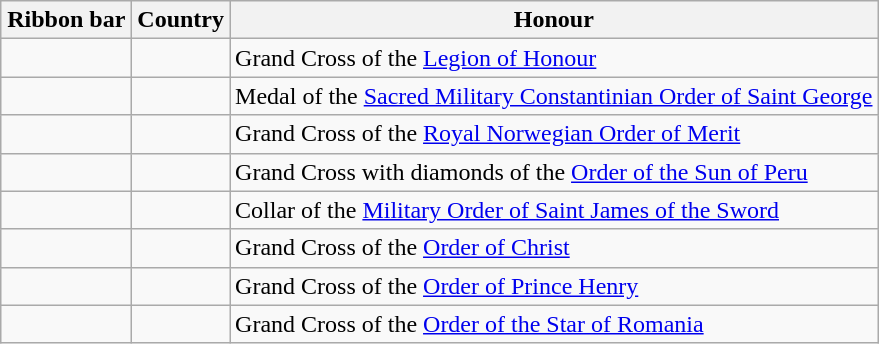<table class="wikitable">
<tr>
<th style="width:80px;">Ribbon bar</th>
<th>Country</th>
<th>Honour</th>
</tr>
<tr>
<td></td>
<td></td>
<td>Grand Cross of the <a href='#'>Legion of Honour</a></td>
</tr>
<tr>
<td></td>
<td></td>
<td>Medal of the <a href='#'>Sacred Military Constantinian Order of Saint George</a></td>
</tr>
<tr>
<td></td>
<td></td>
<td>Grand Cross of the <a href='#'>Royal Norwegian Order of Merit</a></td>
</tr>
<tr>
<td></td>
<td></td>
<td>Grand Cross with diamonds of the <a href='#'>Order of the Sun of Peru</a></td>
</tr>
<tr>
<td></td>
<td></td>
<td>Collar of the <a href='#'>Military Order of Saint James of the Sword</a></td>
</tr>
<tr>
<td></td>
<td></td>
<td>Grand Cross of the <a href='#'>Order of Christ</a></td>
</tr>
<tr>
<td></td>
<td></td>
<td>Grand Cross of the <a href='#'>Order of Prince Henry</a></td>
</tr>
<tr>
<td></td>
<td></td>
<td>Grand Cross of the <a href='#'>Order of the Star of Romania</a></td>
</tr>
</table>
